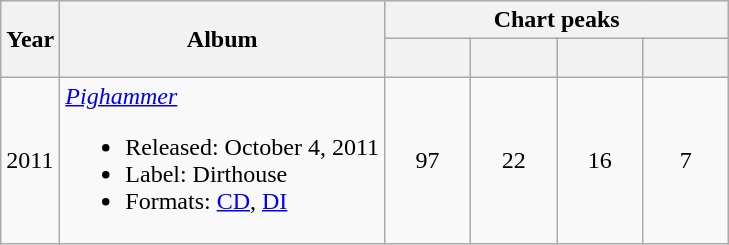<table class="wikitable">
<tr>
<th rowspan="2">Year</th>
<th rowspan="2">Album</th>
<th colspan="5">Chart peaks</th>
</tr>
<tr>
<th style="width:50px;"><br></th>
<th style="width:50px;"></th>
<th style="width:50px;"></th>
<th style="width:50px;"></th>
</tr>
<tr>
<td>2011</td>
<td><em><a href='#'>Pighammer</a></em><br><ul><li>Released: October 4, 2011</li><li>Label: Dirthouse</li><li>Formats: <a href='#'>CD</a>, <a href='#'>DI</a></li></ul></td>
<td style="text-align:center;">97</td>
<td style="text-align:center;">22</td>
<td style="text-align:center;">16</td>
<td style="text-align:center;">7</td>
</tr>
</table>
